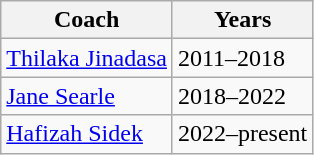<table class="wikitable collapsible">
<tr>
<th>Coach</th>
<th>Years</th>
</tr>
<tr>
<td> <a href='#'>Thilaka Jinadasa</a></td>
<td>2011–2018</td>
</tr>
<tr>
<td> <a href='#'>Jane Searle</a></td>
<td>2018–2022</td>
</tr>
<tr>
<td> <a href='#'>Hafizah Sidek</a></td>
<td>2022–present</td>
</tr>
</table>
